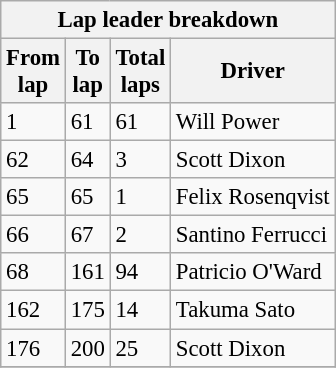<table class="wikitable" style="font-size: 95%">
<tr>
<th colspan=4>Lap leader breakdown</th>
</tr>
<tr>
<th>From<br>lap</th>
<th>To<br>lap</th>
<th>Total<br>laps</th>
<th>Driver</th>
</tr>
<tr>
<td>1</td>
<td>61</td>
<td>61</td>
<td>Will Power</td>
</tr>
<tr>
<td>62</td>
<td>64</td>
<td>3</td>
<td>Scott Dixon</td>
</tr>
<tr>
<td>65</td>
<td>65</td>
<td>1</td>
<td>Felix Rosenqvist</td>
</tr>
<tr>
<td>66</td>
<td>67</td>
<td>2</td>
<td>Santino Ferrucci</td>
</tr>
<tr>
<td>68</td>
<td>161</td>
<td>94</td>
<td>Patricio O'Ward</td>
</tr>
<tr>
<td>162</td>
<td>175</td>
<td>14</td>
<td>Takuma Sato</td>
</tr>
<tr>
<td>176</td>
<td>200</td>
<td>25</td>
<td>Scott Dixon</td>
</tr>
<tr>
</tr>
</table>
